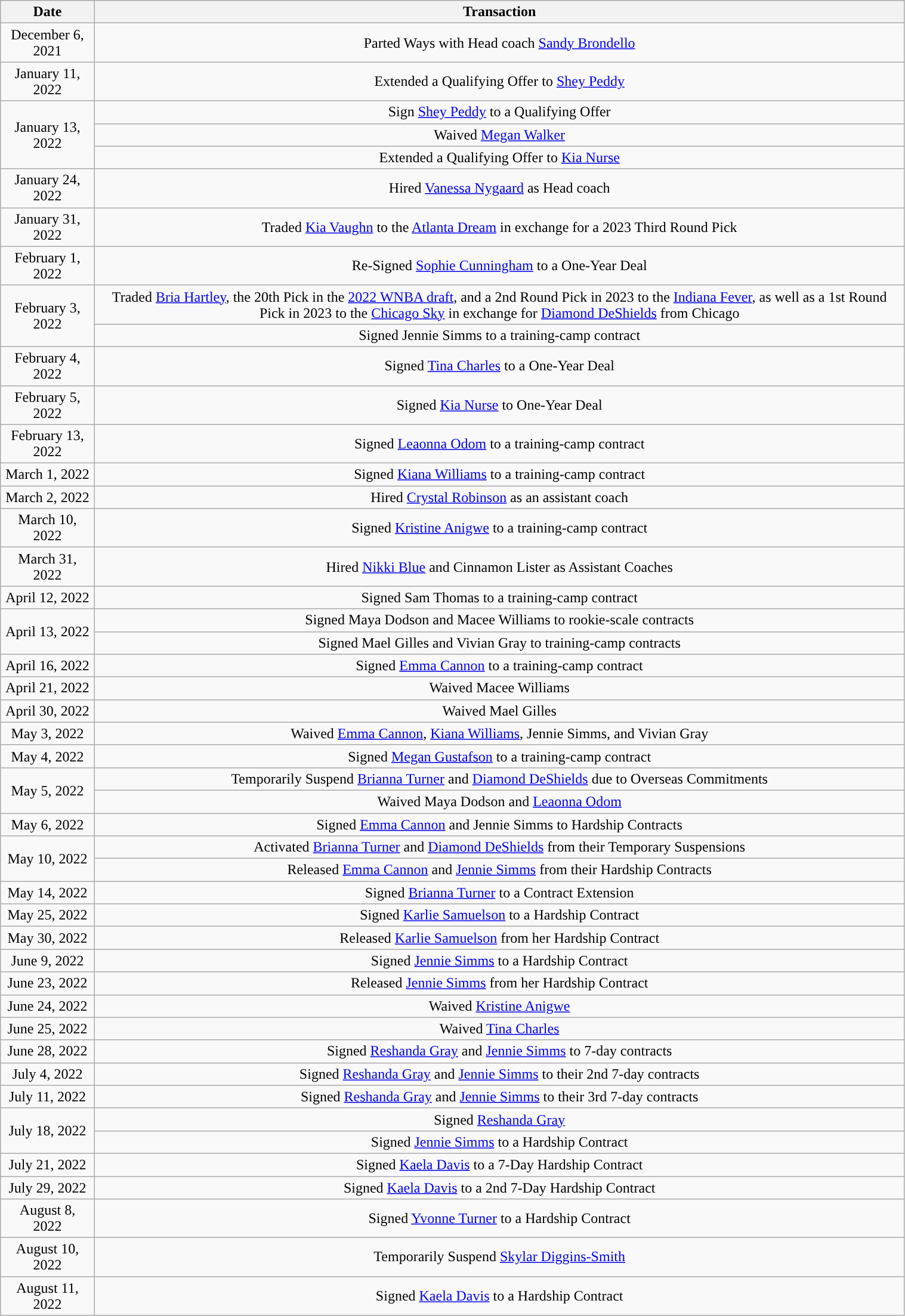<table class="wikitable" style="width:80%; text-align: center">
<tr>
<th>Date</th>
<th>Transaction</th>
</tr>
<tr>
<td>December 6, 2021</td>
<td>Parted Ways with Head coach <a href='#'>Sandy Brondello</a></td>
</tr>
<tr>
<td>January 11, 2022</td>
<td>Extended a Qualifying Offer to <a href='#'>Shey Peddy</a></td>
</tr>
<tr>
<td rowspan=3>January 13, 2022</td>
<td>Sign <a href='#'>Shey Peddy</a> to a Qualifying Offer </td>
</tr>
<tr>
<td>Waived <a href='#'>Megan Walker</a></td>
</tr>
<tr>
<td>Extended a Qualifying Offer to <a href='#'>Kia Nurse</a></td>
</tr>
<tr>
<td>January 24, 2022</td>
<td>Hired <a href='#'>Vanessa Nygaard</a> as Head coach</td>
</tr>
<tr>
<td>January 31, 2022</td>
<td>Traded <a href='#'>Kia Vaughn</a> to the <a href='#'>Atlanta Dream</a> in exchange for a 2023 Third Round Pick</td>
</tr>
<tr>
<td>February 1, 2022</td>
<td>Re-Signed <a href='#'>Sophie Cunningham</a> to a One-Year Deal</td>
</tr>
<tr>
<td rowspan=2>February 3, 2022</td>
<td>Traded <a href='#'>Bria Hartley</a>, the 20th Pick in the <a href='#'>2022 WNBA draft</a>, and a 2nd Round Pick in 2023 to the <a href='#'>Indiana Fever</a>, as well as a 1st Round Pick in 2023 to the <a href='#'>Chicago Sky</a> in exchange for <a href='#'>Diamond DeShields</a> from Chicago</td>
</tr>
<tr>
<td>Signed Jennie Simms to a training-camp contract</td>
</tr>
<tr>
<td>February 4, 2022</td>
<td>Signed <a href='#'>Tina Charles</a> to a One-Year Deal</td>
</tr>
<tr>
<td>February 5, 2022</td>
<td>Signed <a href='#'>Kia Nurse</a> to One-Year Deal</td>
</tr>
<tr>
<td>February 13, 2022</td>
<td>Signed <a href='#'>Leaonna Odom</a> to a training-camp contract</td>
</tr>
<tr>
<td>March 1, 2022</td>
<td>Signed <a href='#'>Kiana Williams</a> to a training-camp contract</td>
</tr>
<tr>
<td>March 2, 2022</td>
<td>Hired <a href='#'>Crystal Robinson</a> as an assistant coach</td>
</tr>
<tr>
<td>March 10, 2022</td>
<td>Signed <a href='#'>Kristine Anigwe</a> to a training-camp contract</td>
</tr>
<tr>
<td>March 31, 2022</td>
<td>Hired <a href='#'>Nikki Blue</a> and Cinnamon Lister as Assistant Coaches</td>
</tr>
<tr>
<td>April 12, 2022</td>
<td>Signed Sam Thomas to a training-camp contract</td>
</tr>
<tr>
<td rowspan=2>April 13, 2022</td>
<td>Signed Maya Dodson and Macee Williams to rookie-scale contracts</td>
</tr>
<tr>
<td>Signed Mael Gilles and Vivian Gray to training-camp contracts</td>
</tr>
<tr>
<td>April 16, 2022</td>
<td>Signed <a href='#'>Emma Cannon</a> to a training-camp contract</td>
</tr>
<tr>
<td>April 21, 2022</td>
<td>Waived Macee Williams</td>
</tr>
<tr>
<td>April 30, 2022</td>
<td>Waived Mael Gilles </td>
</tr>
<tr>
<td>May 3, 2022</td>
<td>Waived <a href='#'>Emma Cannon</a>, <a href='#'>Kiana Williams</a>, Jennie Simms, and Vivian Gray</td>
</tr>
<tr>
<td>May 4, 2022</td>
<td>Signed <a href='#'>Megan Gustafson</a> to a training-camp contract</td>
</tr>
<tr>
<td rowspan=2>May 5, 2022</td>
<td>Temporarily Suspend <a href='#'>Brianna Turner</a> and <a href='#'>Diamond DeShields</a> due to Overseas Commitments</td>
</tr>
<tr>
<td>Waived Maya Dodson and <a href='#'>Leaonna Odom</a></td>
</tr>
<tr>
<td>May 6, 2022</td>
<td>Signed <a href='#'>Emma Cannon</a> and Jennie Simms to Hardship Contracts</td>
</tr>
<tr>
<td rowspan=2>May 10, 2022</td>
<td>Activated <a href='#'>Brianna Turner</a> and <a href='#'>Diamond DeShields</a> from their Temporary Suspensions</td>
</tr>
<tr>
<td>Released <a href='#'>Emma Cannon</a> and <a href='#'>Jennie Simms</a> from their Hardship Contracts</td>
</tr>
<tr>
<td>May 14, 2022</td>
<td>Signed <a href='#'>Brianna Turner</a> to a Contract Extension</td>
</tr>
<tr>
<td>May 25, 2022</td>
<td>Signed <a href='#'>Karlie Samuelson</a> to a Hardship Contract</td>
</tr>
<tr>
<td>May 30, 2022</td>
<td>Released <a href='#'>Karlie Samuelson</a> from her Hardship Contract</td>
</tr>
<tr>
<td>June 9, 2022</td>
<td>Signed <a href='#'>Jennie Simms</a> to a Hardship Contract</td>
</tr>
<tr>
<td>June 23, 2022</td>
<td>Released <a href='#'>Jennie Simms</a> from her Hardship Contract</td>
</tr>
<tr>
<td>June 24, 2022</td>
<td>Waived <a href='#'>Kristine Anigwe</a></td>
</tr>
<tr>
<td>June 25, 2022</td>
<td>Waived <a href='#'>Tina Charles</a></td>
</tr>
<tr>
<td>June 28, 2022</td>
<td>Signed <a href='#'>Reshanda Gray</a> and <a href='#'>Jennie Simms</a> to 7-day contracts</td>
</tr>
<tr>
<td>July 4, 2022</td>
<td>Signed <a href='#'>Reshanda Gray</a> and <a href='#'>Jennie Simms</a> to their 2nd 7-day contracts</td>
</tr>
<tr>
<td>July 11, 2022</td>
<td>Signed <a href='#'>Reshanda Gray</a> and <a href='#'>Jennie Simms</a> to their 3rd 7-day contracts</td>
</tr>
<tr>
<td rowspan=2>July 18, 2022</td>
<td>Signed <a href='#'>Reshanda Gray</a></td>
</tr>
<tr>
<td>Signed <a href='#'>Jennie Simms</a> to a Hardship Contract</td>
</tr>
<tr>
<td>July 21, 2022</td>
<td>Signed <a href='#'>Kaela Davis</a> to a 7-Day Hardship Contract</td>
</tr>
<tr>
<td>July 29, 2022</td>
<td>Signed <a href='#'>Kaela Davis</a> to a 2nd 7-Day Hardship Contract</td>
</tr>
<tr>
<td>August 8, 2022</td>
<td>Signed <a href='#'>Yvonne Turner</a> to a Hardship Contract</td>
</tr>
<tr>
<td>August 10, 2022</td>
<td>Temporarily Suspend <a href='#'>Skylar Diggins-Smith</a></td>
</tr>
<tr>
<td>August 11, 2022</td>
<td>Signed <a href='#'>Kaela Davis</a> to a Hardship Contract</td>
</tr>
</table>
